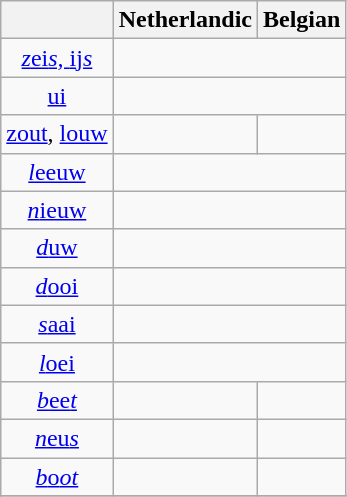<table class="wikitable">
<tr>
<th></th>
<th>Netherlandic</th>
<th>Belgian</th>
</tr>
<tr align=center>
<td><em><a href='#'>z</em>ei<em>s, </em>ij<em>s</a></em></td>
<td colspan=2></td>
</tr>
<tr align=center>
<td><em><a href='#'></em>ui<em></a></em></td>
<td colspan=2></td>
</tr>
<tr align=center>
<td><a href='#'>zout</a>, <a href='#'>louw</a></td>
<td></td>
<td></td>
</tr>
<tr align=center>
<td><em><a href='#'>l</em>eeuw<em></a></em></td>
<td colspan=2></td>
</tr>
<tr align=center>
<td><em><a href='#'>n</em>ieuw<em></a></em></td>
<td colspan=2></td>
</tr>
<tr align=center>
<td><em><a href='#'>d</em>uw<em></a></em></td>
<td colspan=2></td>
</tr>
<tr align=center>
<td><em><a href='#'>d</em>ooi<em></a></em></td>
<td colspan=2></td>
</tr>
<tr align=center>
<td><em><a href='#'>s</em>aai<em></a></em></td>
<td colspan=2></td>
</tr>
<tr align=center>
<td><em><a href='#'>l</em>oei<em></a></em></td>
<td colspan=2></td>
</tr>
<tr align=center>
<td><em><a href='#'>b</em>ee<em>t</a></em></td>
<td></td>
<td></td>
</tr>
<tr align=center>
<td><em><a href='#'>n</em>eu<em>s</a></em></td>
<td></td>
<td></td>
</tr>
<tr align=center>
<td><em><a href='#'>b</em>o<em>ot</a></em></td>
<td></td>
<td></td>
</tr>
<tr align=center>
</tr>
</table>
